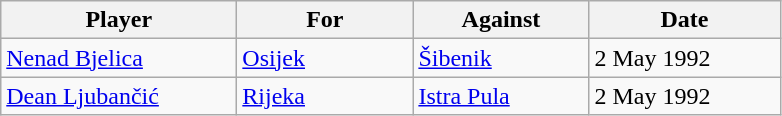<table class="wikitable">
<tr>
<th width="150">Player</th>
<th width="110">For</th>
<th width="110">Against</th>
<th width="120">Date</th>
</tr>
<tr>
<td> <a href='#'>Nenad Bjelica</a></td>
<td><a href='#'>Osijek</a></td>
<td><a href='#'>Šibenik</a></td>
<td>2 May 1992</td>
</tr>
<tr>
<td> <a href='#'>Dean Ljubančić</a></td>
<td><a href='#'>Rijeka</a></td>
<td><a href='#'>Istra Pula</a></td>
<td>2 May 1992</td>
</tr>
</table>
